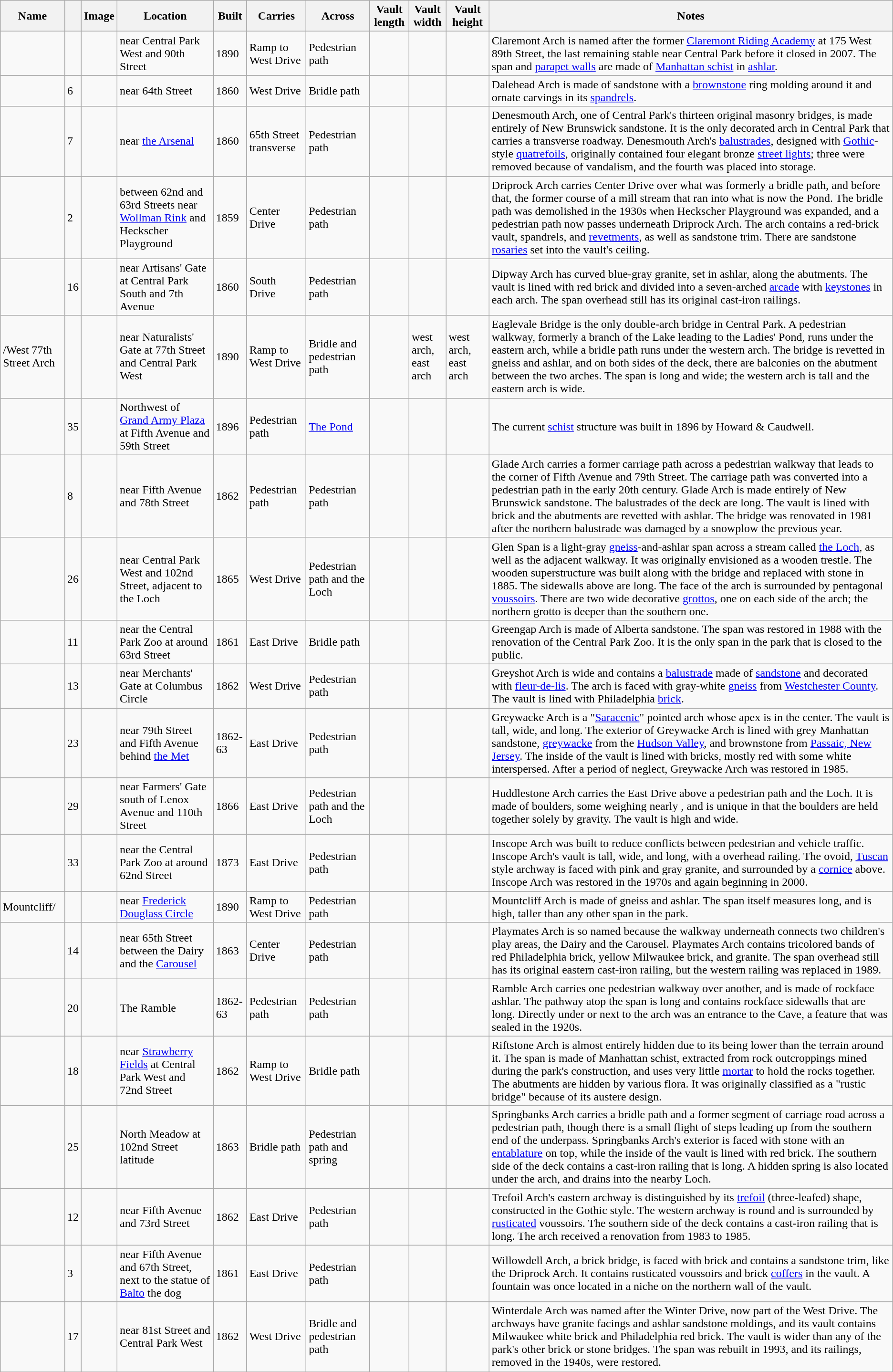<table class="wikitable sortable">
<tr>
<th>Name</th>
<th></th>
<th class="unsortable">Image</th>
<th>Location</th>
<th>Built</th>
<th>Carries</th>
<th>Across</th>
<th>Vault length</th>
<th>Vault width</th>
<th>Vault height</th>
<th class="unsortable" style="min-width:12em">Notes</th>
</tr>
<tr>
<td></td>
<td></td>
<td></td>
<td>near Central Park West and 90th Street<br></td>
<td>1890</td>
<td>Ramp to West Drive</td>
<td>Pedestrian path</td>
<td></td>
<td></td>
<td></td>
<td>Claremont Arch is named after the former <a href='#'>Claremont Riding Academy</a> at 175 West 89th Street, the last remaining stable near Central Park before it closed in 2007. The span and <a href='#'>parapet walls</a> are made of <a href='#'>Manhattan schist</a> in <a href='#'>ashlar</a>.</td>
</tr>
<tr>
<td></td>
<td>6</td>
<td></td>
<td>near 64th Street<br></td>
<td>1860</td>
<td>West Drive</td>
<td>Bridle path</td>
<td></td>
<td></td>
<td></td>
<td>Dalehead Arch is made of sandstone with a <a href='#'>brownstone</a> ring molding around it and ornate carvings in its <a href='#'>spandrels</a>.</td>
</tr>
<tr>
<td></td>
<td>7</td>
<td></td>
<td>near <a href='#'>the Arsenal</a><br></td>
<td>1860</td>
<td>65th Street transverse</td>
<td>Pedestrian path</td>
<td></td>
<td></td>
<td></td>
<td>Denesmouth Arch, one of Central Park's thirteen original masonry bridges, is made entirely of New Brunswick sandstone. It is the only decorated arch in Central Park that carries a transverse roadway. Denesmouth Arch's <a href='#'>balustrades</a>, designed with <a href='#'>Gothic</a>-style <a href='#'>quatrefoils</a>, originally contained four elegant bronze <a href='#'>street lights</a>; three were removed because of vandalism, and the fourth was placed into storage.</td>
</tr>
<tr>
<td></td>
<td>2</td>
<td></td>
<td>between 62nd and 63rd Streets near <a href='#'>Wollman Rink</a> and Heckscher Playground<br></td>
<td>1859</td>
<td>Center Drive</td>
<td>Pedestrian path</td>
<td></td>
<td></td>
<td></td>
<td>Driprock Arch carries Center Drive over what was formerly a bridle path, and before that, the former course of a mill stream that ran into what is now the Pond. The bridle path was demolished in the 1930s when Heckscher Playground was expanded, and a pedestrian path now passes underneath Driprock Arch. The arch contains a red-brick vault, spandrels, and <a href='#'>revetments</a>, as well as sandstone trim. There are sandstone <a href='#'>rosaries</a> set into the vault's ceiling.</td>
</tr>
<tr>
<td></td>
<td>16</td>
<td></td>
<td>near Artisans' Gate at Central Park South and 7th Avenue<br></td>
<td>1860</td>
<td>South Drive</td>
<td>Pedestrian path</td>
<td></td>
<td></td>
<td></td>
<td>Dipway Arch has curved blue-gray granite, set in ashlar, along the abutments. The vault is lined with red brick and divided into a seven-arched <a href='#'>arcade</a> with <a href='#'>keystones</a> in each arch. The span overhead still has its original cast-iron railings.</td>
</tr>
<tr>
<td>/West 77th Street Arch</td>
<td></td>
<td></td>
<td>near Naturalists' Gate at 77th Street and Central Park West<br></td>
<td>1890</td>
<td>Ramp to West Drive</td>
<td>Bridle and pedestrian path</td>
<td></td>
<td> west arch,<br> east arch</td>
<td> west arch,  east arch</td>
<td>Eaglevale Bridge is the only double-arch bridge in Central Park. A pedestrian walkway, formerly a branch of the Lake leading to the Ladies' Pond, runs under the eastern arch, while a bridle path runs under the western arch. The bridge is revetted in gneiss and ashlar, and on both sides of the deck, there are balconies on the abutment between the two arches. The span is  long and  wide; the western arch is  tall and the eastern arch is  wide.</td>
</tr>
<tr>
<td></td>
<td>35</td>
<td></td>
<td>Northwest of <a href='#'>Grand Army Plaza</a> at Fifth Avenue and 59th Street<br></td>
<td>1896</td>
<td>Pedestrian path</td>
<td><a href='#'>The Pond</a></td>
<td></td>
<td></td>
<td></td>
<td>The current <a href='#'>schist</a> structure was built in 1896 by Howard & Caudwell.</td>
</tr>
<tr>
<td></td>
<td>8</td>
<td></td>
<td>near Fifth Avenue and 78th Street<br></td>
<td>1862</td>
<td>Pedestrian path</td>
<td>Pedestrian path</td>
<td></td>
<td></td>
<td></td>
<td>Glade Arch carries a former carriage path across a pedestrian walkway that leads to the corner of Fifth Avenue and 79th Street. The carriage path was converted into a pedestrian path in the early 20th century. Glade Arch is made entirely of New Brunswick sandstone. The balustrades of the deck are  long. The vault is lined with brick and the abutments are revetted with ashlar. The bridge was renovated in 1981 after the northern balustrade was damaged by a snowplow the previous year.</td>
</tr>
<tr>
<td></td>
<td>26</td>
<td></td>
<td>near Central Park West and 102nd Street, adjacent to the Loch<br></td>
<td>1865</td>
<td>West Drive</td>
<td>Pedestrian path and the Loch</td>
<td></td>
<td></td>
<td></td>
<td>Glen Span is a light-gray <a href='#'>gneiss</a>-and-ashlar span across a stream called <a href='#'>the Loch</a>, as well as the adjacent walkway. It was originally envisioned as a wooden trestle. The wooden superstructure was built along with the bridge and replaced with stone in 1885. The sidewalls above are  long. The face of the arch is surrounded by pentagonal <a href='#'>voussoirs</a>. There are two wide decorative <a href='#'>grottos</a>, one on each side of the arch; the northern grotto is deeper than the southern one.</td>
</tr>
<tr>
<td></td>
<td>11</td>
<td></td>
<td>near the Central Park Zoo at around 63rd Street<br></td>
<td>1861</td>
<td>East Drive</td>
<td>Bridle path</td>
<td></td>
<td></td>
<td></td>
<td>Greengap Arch is made of Alberta sandstone. The span was restored in 1988 with the renovation of the Central Park Zoo. It is the only span in the park that is closed to the public.</td>
</tr>
<tr>
<td></td>
<td>13</td>
<td></td>
<td>near Merchants' Gate at Columbus Circle<br></td>
<td>1862</td>
<td>West Drive</td>
<td>Pedestrian path</td>
<td></td>
<td></td>
<td></td>
<td>Greyshot Arch is  wide and contains a  <a href='#'>balustrade</a> made of <a href='#'>sandstone</a> and decorated with <a href='#'>fleur-de-lis</a>. The arch is faced with gray-white <a href='#'>gneiss</a> from <a href='#'>Westchester County</a>. The vault is lined with Philadelphia <a href='#'>brick</a>.</td>
</tr>
<tr>
<td></td>
<td>23</td>
<td></td>
<td>near 79th Street and Fifth Avenue behind <a href='#'>the Met</a><br></td>
<td> 1862-63</td>
<td>East Drive</td>
<td>Pedestrian path</td>
<td></td>
<td></td>
<td></td>
<td>Greywacke Arch is a "<a href='#'>Saracenic</a>" pointed arch whose apex is in the center. The vault is  tall,  wide, and  long. The exterior of Greywacke Arch is lined with grey Manhattan sandstone, <a href='#'>greywacke</a> from the <a href='#'>Hudson Valley</a>, and brownstone from <a href='#'>Passaic, New Jersey</a>. The inside of the vault is lined with bricks, mostly red with some white interspersed. After a period of neglect, Greywacke Arch was restored in 1985.</td>
</tr>
<tr>
<td></td>
<td>29</td>
<td></td>
<td>near Farmers' Gate south of Lenox Avenue and 110th Street<br></td>
<td>1866</td>
<td>East Drive</td>
<td>Pedestrian path and the Loch</td>
<td></td>
<td></td>
<td></td>
<td>Huddlestone Arch carries the East Drive above a pedestrian path and the Loch. It is made of boulders, some weighing nearly , and is unique in that the boulders are held together solely by gravity. The vault is  high and  wide.</td>
</tr>
<tr>
<td></td>
<td>33</td>
<td></td>
<td>near the Central Park Zoo at around 62nd Street<br></td>
<td>1873</td>
<td>East Drive</td>
<td>Pedestrian path</td>
<td></td>
<td></td>
<td></td>
<td>Inscope Arch was built to reduce conflicts between pedestrian and vehicle traffic. Inscope Arch's vault is  tall,  wide, and  long, with a  overhead railing. The ovoid, <a href='#'>Tuscan</a> style archway is faced with pink and gray granite, and surrounded by a <a href='#'>cornice</a> above. Inscope Arch was restored in the 1970s and again beginning in 2000.</td>
</tr>
<tr>
<td>Mountcliff/</td>
<td></td>
<td></td>
<td>near <a href='#'>Frederick Douglass Circle</a><br></td>
<td>1890</td>
<td>Ramp to West Drive</td>
<td>Pedestrian path</td>
<td></td>
<td></td>
<td></td>
<td>Mountcliff Arch is made of gneiss and ashlar. The span itself measures  long, and is  high, taller than any other span in the park.</td>
</tr>
<tr>
<td></td>
<td>14</td>
<td></td>
<td>near 65th Street between the Dairy and the <a href='#'>Carousel</a><br></td>
<td>1863</td>
<td>Center Drive</td>
<td>Pedestrian path</td>
<td></td>
<td></td>
<td></td>
<td>Playmates Arch is so named because the walkway underneath connects two children's play areas, the Dairy and the Carousel. Playmates Arch contains tricolored bands of red Philadelphia brick, yellow Milwaukee brick, and granite. The span overhead still has its original eastern cast-iron railing, but the western railing was replaced in 1989.</td>
</tr>
<tr>
<td></td>
<td>20</td>
<td></td>
<td>The Ramble<br></td>
<td> 1862-63</td>
<td>Pedestrian path</td>
<td>Pedestrian path</td>
<td></td>
<td></td>
<td></td>
<td>Ramble Arch carries one pedestrian walkway over another, and is made of rockface ashlar. The pathway atop the span is  long and contains rockface sidewalls that are  long. Directly under or next to the arch was an entrance to the Cave, a feature that was sealed in the 1920s.</td>
</tr>
<tr>
<td></td>
<td>18</td>
<td></td>
<td>near <a href='#'>Strawberry Fields</a> at Central Park West and 72nd Street<br></td>
<td>1862</td>
<td>Ramp to West Drive</td>
<td>Bridle path</td>
<td></td>
<td></td>
<td></td>
<td>Riftstone Arch is almost entirely hidden due to its being lower than the terrain around it. The span is made of Manhattan schist, extracted from rock outcroppings mined during the park's construction, and uses very little <a href='#'>mortar</a> to hold the rocks together. The abutments are hidden by various flora. It was originally classified as a "rustic bridge" because of its austere design.</td>
</tr>
<tr>
<td></td>
<td>25</td>
<td></td>
<td>North Meadow at 102nd Street latitude<br></td>
<td>1863</td>
<td>Bridle path</td>
<td>Pedestrian path and spring</td>
<td></td>
<td></td>
<td></td>
<td>Springbanks Arch carries a bridle path and a former segment of carriage road across a pedestrian path, though there is a small flight of steps leading up from the southern end of the underpass. Springbanks Arch's exterior is faced with stone with an <a href='#'>entablature</a> on top, while the inside of the vault is lined with red brick. The southern side of the deck contains a cast-iron railing that is  long. A hidden spring is also located under the arch, and drains into the nearby Loch.</td>
</tr>
<tr>
<td></td>
<td>12</td>
<td></td>
<td>near Fifth Avenue and 73rd Street<br></td>
<td>1862</td>
<td>East Drive</td>
<td>Pedestrian path</td>
<td></td>
<td></td>
<td></td>
<td>Trefoil Arch's eastern archway is distinguished by its <a href='#'>trefoil</a> (three-leafed) shape, constructed in the Gothic style. The western archway is round and is surrounded by <a href='#'>rusticated</a> voussoirs. The southern side of the deck contains a cast-iron railing that is  long. The arch received a renovation from 1983 to 1985.</td>
</tr>
<tr>
<td></td>
<td>3</td>
<td></td>
<td>near Fifth Avenue and 67th Street, next to the statue of <a href='#'>Balto</a> the dog<br></td>
<td>1861</td>
<td>East Drive</td>
<td>Pedestrian path</td>
<td></td>
<td></td>
<td></td>
<td>Willowdell Arch, a brick bridge, is faced with brick and contains a sandstone trim, like the Driprock Arch. It contains rusticated voussoirs and brick <a href='#'>coffers</a> in the vault. A fountain was once located in a niche on the northern wall of the vault.</td>
</tr>
<tr>
<td></td>
<td>17</td>
<td></td>
<td>near 81st Street and Central Park West<br></td>
<td>1862</td>
<td>West Drive</td>
<td>Bridle and pedestrian path</td>
<td></td>
<td></td>
<td></td>
<td>Winterdale Arch was named after the Winter Drive, now part of the West Drive. The archways have granite facings and ashlar sandstone moldings, and its vault contains Milwaukee white brick and Philadelphia red brick. The vault is wider than any of the park's other brick or stone bridges. The span was rebuilt in 1993, and its railings, removed in the 1940s, were restored.</td>
</tr>
</table>
